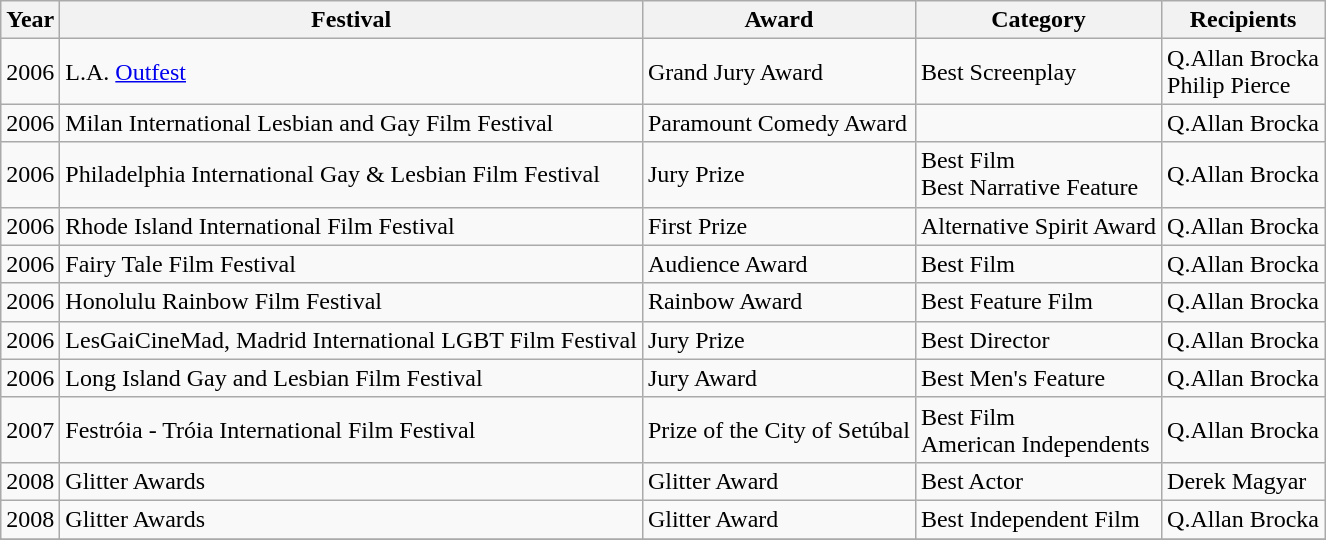<table class="wikitable">
<tr>
<th>Year</th>
<th>Festival</th>
<th>Award</th>
<th>Category</th>
<th>Recipients</th>
</tr>
<tr>
<td>2006</td>
<td>L.A. <a href='#'>Outfest</a></td>
<td>Grand Jury Award</td>
<td>Best Screenplay</td>
<td>Q.Allan Brocka <br> Philip Pierce</td>
</tr>
<tr>
<td>2006</td>
<td>Milan International Lesbian and Gay Film Festival</td>
<td>Paramount Comedy Award</td>
<td></td>
<td>Q.Allan Brocka</td>
</tr>
<tr>
<td>2006</td>
<td>Philadelphia International Gay & Lesbian Film Festival</td>
<td>Jury Prize</td>
<td>Best Film <br> Best Narrative Feature</td>
<td>Q.Allan Brocka</td>
</tr>
<tr>
<td>2006</td>
<td>Rhode Island International Film Festival</td>
<td>First Prize</td>
<td>Alternative Spirit Award</td>
<td>Q.Allan Brocka</td>
</tr>
<tr>
<td>2006</td>
<td>Fairy Tale Film Festival</td>
<td>Audience Award</td>
<td>Best Film</td>
<td>Q.Allan Brocka</td>
</tr>
<tr>
<td>2006</td>
<td>Honolulu Rainbow Film Festival</td>
<td>Rainbow Award</td>
<td>Best Feature Film</td>
<td>Q.Allan Brocka</td>
</tr>
<tr>
<td>2006</td>
<td>LesGaiCineMad, Madrid International LGBT Film Festival</td>
<td>Jury Prize</td>
<td>Best Director</td>
<td>Q.Allan Brocka</td>
</tr>
<tr>
<td>2006</td>
<td>Long Island Gay and Lesbian Film Festival</td>
<td>Jury Award</td>
<td>Best Men's Feature</td>
<td>Q.Allan Brocka</td>
</tr>
<tr>
<td>2007</td>
<td>Festróia - Tróia International Film Festival</td>
<td>Prize of the City of Setúbal</td>
<td>Best Film <br>American Independents</td>
<td>Q.Allan Brocka</td>
</tr>
<tr>
<td>2008</td>
<td>Glitter Awards</td>
<td>Glitter Award</td>
<td>Best Actor</td>
<td>Derek Magyar</td>
</tr>
<tr>
<td>2008</td>
<td>Glitter Awards</td>
<td>Glitter Award</td>
<td>Best Independent Film</td>
<td>Q.Allan Brocka</td>
</tr>
<tr>
</tr>
</table>
